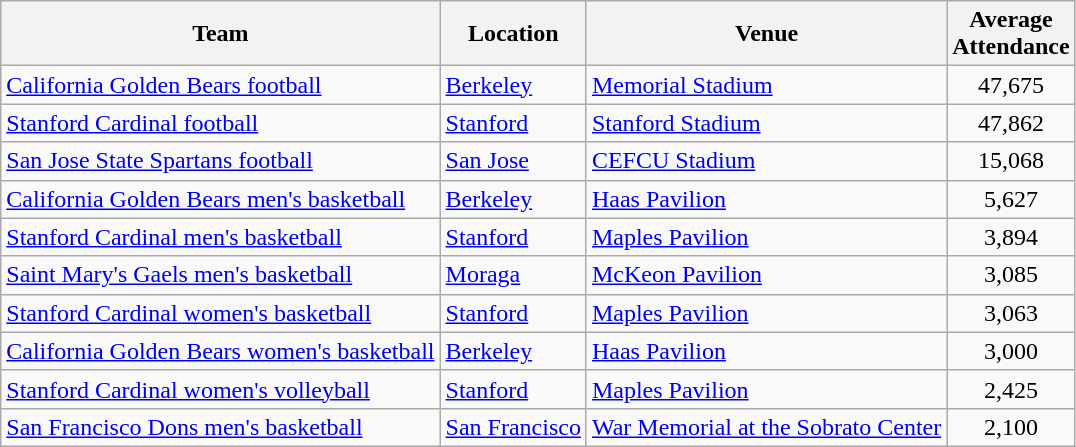<table class="wikitable sortable">
<tr>
<th>Team</th>
<th>Location</th>
<th>Venue</th>
<th>Average <br> Attendance</th>
</tr>
<tr>
<td><a href='#'>California Golden Bears football</a></td>
<td><a href='#'>Berkeley</a></td>
<td><a href='#'>Memorial Stadium</a></td>
<td align=center>47,675</td>
</tr>
<tr>
<td><a href='#'>Stanford Cardinal football</a></td>
<td><a href='#'>Stanford</a></td>
<td><a href='#'>Stanford Stadium</a></td>
<td align=center>47,862</td>
</tr>
<tr>
<td><a href='#'>San Jose State Spartans football</a></td>
<td><a href='#'>San Jose</a></td>
<td><a href='#'>CEFCU Stadium</a></td>
<td align=center>15,068</td>
</tr>
<tr>
<td><a href='#'>California Golden Bears men's basketball</a></td>
<td><a href='#'>Berkeley</a></td>
<td><a href='#'>Haas Pavilion</a></td>
<td align=center>5,627</td>
</tr>
<tr>
<td><a href='#'>Stanford Cardinal men's basketball</a></td>
<td><a href='#'>Stanford</a></td>
<td><a href='#'>Maples Pavilion</a></td>
<td align=center>3,894</td>
</tr>
<tr>
<td><a href='#'>Saint Mary's Gaels men's basketball</a></td>
<td><a href='#'>Moraga</a></td>
<td><a href='#'>McKeon Pavilion</a></td>
<td align=center>3,085</td>
</tr>
<tr>
<td><a href='#'>Stanford Cardinal women's basketball</a></td>
<td><a href='#'>Stanford</a></td>
<td><a href='#'>Maples Pavilion</a></td>
<td align=center>3,063</td>
</tr>
<tr>
<td><a href='#'>California Golden Bears women's basketball</a></td>
<td><a href='#'>Berkeley</a></td>
<td><a href='#'>Haas Pavilion</a></td>
<td align=center>3,000</td>
</tr>
<tr>
<td><a href='#'>Stanford Cardinal women's volleyball</a></td>
<td><a href='#'>Stanford</a></td>
<td><a href='#'>Maples Pavilion</a></td>
<td align=center>2,425</td>
</tr>
<tr>
<td><a href='#'>San Francisco Dons men's basketball</a></td>
<td><a href='#'>San Francisco</a></td>
<td><a href='#'>War Memorial at the Sobrato Center</a></td>
<td align=center>2,100</td>
</tr>
</table>
